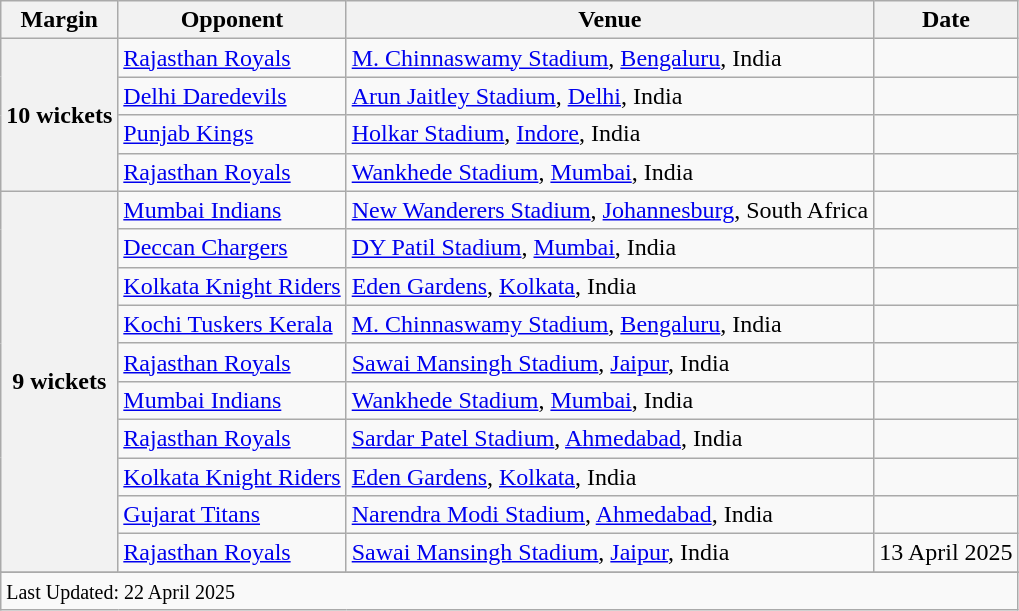<table class="wikitable">
<tr>
<th>Margin</th>
<th>Opponent</th>
<th>Venue</th>
<th>Date</th>
</tr>
<tr>
<th rowspan=4>10 wickets</th>
<td><a href='#'>Rajasthan Royals</a></td>
<td><a href='#'>M. Chinnaswamy Stadium</a>, <a href='#'>Bengaluru</a>, India</td>
<td></td>
</tr>
<tr>
<td><a href='#'>Delhi Daredevils</a></td>
<td><a href='#'>Arun Jaitley Stadium</a>, <a href='#'>Delhi</a>, India</td>
<td></td>
</tr>
<tr>
<td><a href='#'>Punjab Kings</a></td>
<td><a href='#'>Holkar Stadium</a>, <a href='#'>Indore</a>, India</td>
<td></td>
</tr>
<tr>
<td><a href='#'>Rajasthan Royals</a></td>
<td><a href='#'>Wankhede Stadium</a>, <a href='#'>Mumbai</a>, India</td>
<td></td>
</tr>
<tr>
<th rowspan="10">9 wickets</th>
<td><a href='#'>Mumbai Indians</a></td>
<td><a href='#'>New Wanderers Stadium</a>, <a href='#'>Johannesburg</a>, South Africa</td>
<td></td>
</tr>
<tr>
<td><a href='#'>Deccan Chargers</a></td>
<td><a href='#'>DY Patil Stadium</a>, <a href='#'>Mumbai</a>, India</td>
<td></td>
</tr>
<tr>
<td><a href='#'>Kolkata Knight Riders</a></td>
<td><a href='#'>Eden Gardens</a>, <a href='#'>Kolkata</a>, India</td>
<td></td>
</tr>
<tr>
<td><a href='#'>Kochi Tuskers Kerala</a></td>
<td><a href='#'>M. Chinnaswamy Stadium</a>, <a href='#'>Bengaluru</a>, India</td>
<td></td>
</tr>
<tr>
<td><a href='#'>Rajasthan Royals</a></td>
<td><a href='#'>Sawai Mansingh Stadium</a>, <a href='#'>Jaipur</a>, India</td>
<td></td>
</tr>
<tr>
<td><a href='#'>Mumbai Indians</a></td>
<td><a href='#'>Wankhede Stadium</a>, <a href='#'>Mumbai</a>, India</td>
<td></td>
</tr>
<tr>
<td><a href='#'>Rajasthan Royals</a></td>
<td><a href='#'>Sardar Patel Stadium</a>, <a href='#'>Ahmedabad</a>, India</td>
<td></td>
</tr>
<tr>
<td><a href='#'>Kolkata Knight Riders</a></td>
<td><a href='#'>Eden Gardens</a>, <a href='#'>Kolkata</a>, India</td>
<td></td>
</tr>
<tr>
<td><a href='#'>Gujarat Titans</a></td>
<td><a href='#'>Narendra Modi Stadium</a>, <a href='#'>Ahmedabad</a>, India</td>
<td></td>
</tr>
<tr>
<td><a href='#'>Rajasthan Royals</a></td>
<td><a href='#'>Sawai Mansingh Stadium</a>, <a href='#'>Jaipur</a>, India</td>
<td>13 April 2025</td>
</tr>
<tr>
</tr>
<tr class=sortbottom>
<td colspan=4><small>Last Updated: 22 April 2025</small></td>
</tr>
</table>
